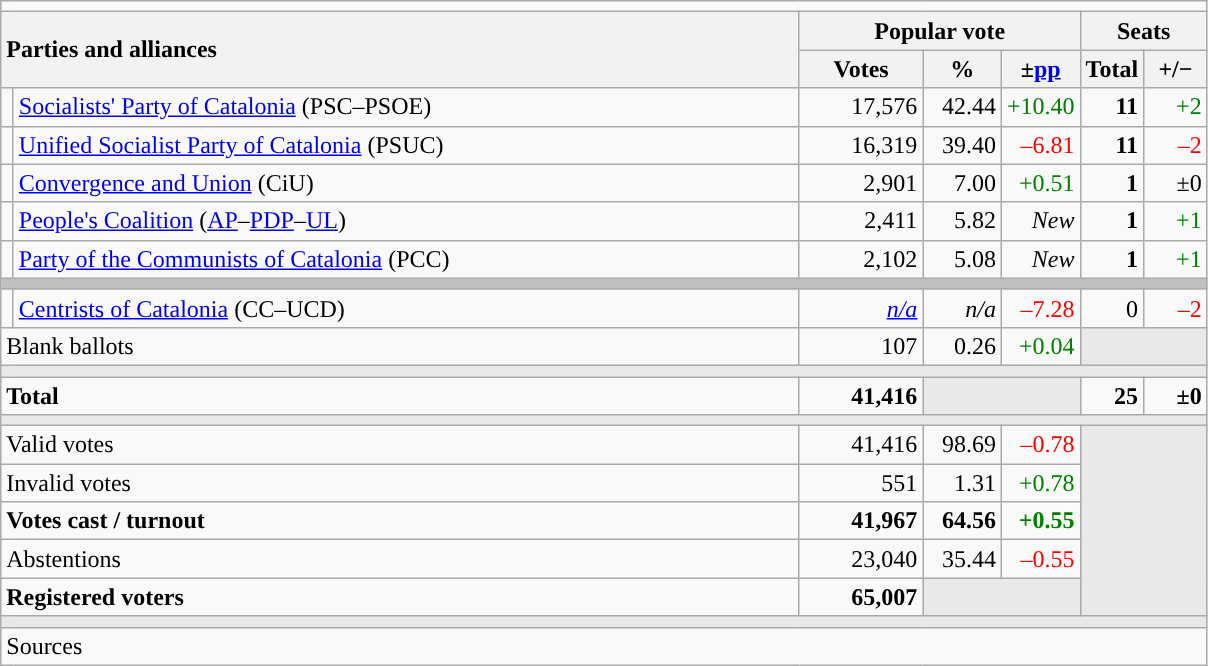<table class="wikitable" style="text-align:right;">
<tr>
<td colspan="7"></td>
</tr>
<tr>
<th style="text-align:left;" rowspan="2" colspan="2" width="525">Parties and alliances</th>
<th colspan="3">Popular vote</th>
<th colspan="2">Seats</th>
</tr>
<tr>
<th width="75">Votes</th>
<th width="45">%</th>
<th width="45">±<a href='#'>pp</a></th>
<th width="35">Total</th>
<th width="35">+/−</th>
</tr>
<tr>
<td width="1" style="color:inherit;background:"></td>
<td align="left"><a href='#'>Socialists' Party of Catalonia</a> (PSC–PSOE)</td>
<td>17,576</td>
<td>42.44</td>
<td style="color:green;">+10.40</td>
<td><strong>11</strong></td>
<td style="color:green;">+2</td>
</tr>
<tr>
<td style="color:inherit;background:"></td>
<td align="left"><a href='#'>Unified Socialist Party of Catalonia</a> (PSUC)</td>
<td>16,319</td>
<td>39.40</td>
<td style="color:red;">–6.81</td>
<td><strong>11</strong></td>
<td style="color:red;">–2</td>
</tr>
<tr>
<td style="color:inherit;background:"></td>
<td align="left"><a href='#'>Convergence and Union</a> (CiU)</td>
<td>2,901</td>
<td>7.00</td>
<td style="color:green;">+0.51</td>
<td><strong>1</strong></td>
<td>±0</td>
</tr>
<tr>
<td style="color:inherit;background:"></td>
<td align="left"><a href='#'>People's Coalition</a> (<a href='#'>AP</a>–<a href='#'>PDP</a>–<a href='#'>UL</a>)</td>
<td>2,411</td>
<td>5.82</td>
<td><em>New</em></td>
<td><strong>1</strong></td>
<td style="color:green;">+1</td>
</tr>
<tr>
<td style="color:inherit;background:"></td>
<td align="left"><a href='#'>Party of the Communists of Catalonia</a> (PCC)</td>
<td>2,102</td>
<td>5.08</td>
<td><em>New</em></td>
<td><strong>1</strong></td>
<td style="color:green;">+1</td>
</tr>
<tr>
<td colspan="7" style="color:inherit;background:#C0C0C0"></td>
</tr>
<tr>
<td style="color:inherit;background:"></td>
<td align="left"><a href='#'>Centrists of Catalonia</a> (CC–UCD)</td>
<td><em><a href='#'>n/a</a></em></td>
<td><em>n/a</em></td>
<td style="color:red;">–7.28</td>
<td>0</td>
<td style="color:red;">–2</td>
</tr>
<tr>
<td align="left" colspan="2">Blank ballots</td>
<td>107</td>
<td>0.26</td>
<td style="color:green;">+0.04</td>
<td style="color:inherit;background:#E9E9E9" colspan="2"></td>
</tr>
<tr>
<td colspan="7" style="color:inherit;background:#E9E9E9"></td>
</tr>
<tr style="font-weight:bold;">
<td align="left" colspan="2">Total</td>
<td>41,416</td>
<td bgcolor="#E9E9E9" colspan="2"></td>
<td>25</td>
<td>±0</td>
</tr>
<tr>
<td colspan="7" style="color:inherit;background:#E9E9E9"></td>
</tr>
<tr>
<td align="left" colspan="2">Valid votes</td>
<td>41,416</td>
<td>98.69</td>
<td style="color:red;">–0.78</td>
<td bgcolor="#E9E9E9" colspan="2" rowspan="5"></td>
</tr>
<tr>
<td align="left" colspan="2">Invalid votes</td>
<td>551</td>
<td>1.31</td>
<td style="color:green;">+0.78</td>
</tr>
<tr style="font-weight:bold;">
<td align="left" colspan="2">Votes cast / turnout</td>
<td>41,967</td>
<td>64.56</td>
<td style="color:green;">+0.55</td>
</tr>
<tr>
<td align="left" colspan="2">Abstentions</td>
<td>23,040</td>
<td>35.44</td>
<td style="color:red;">–0.55</td>
</tr>
<tr style="font-weight:bold;">
<td align="left" colspan="2">Registered voters</td>
<td>65,007</td>
<td bgcolor="#E9E9E9" colspan="2"></td>
</tr>
<tr>
<td colspan="7" style="color:inherit;background:#E9E9E9"></td>
</tr>
<tr>
<td align="left" colspan="7">Sources</td>
</tr>
</table>
